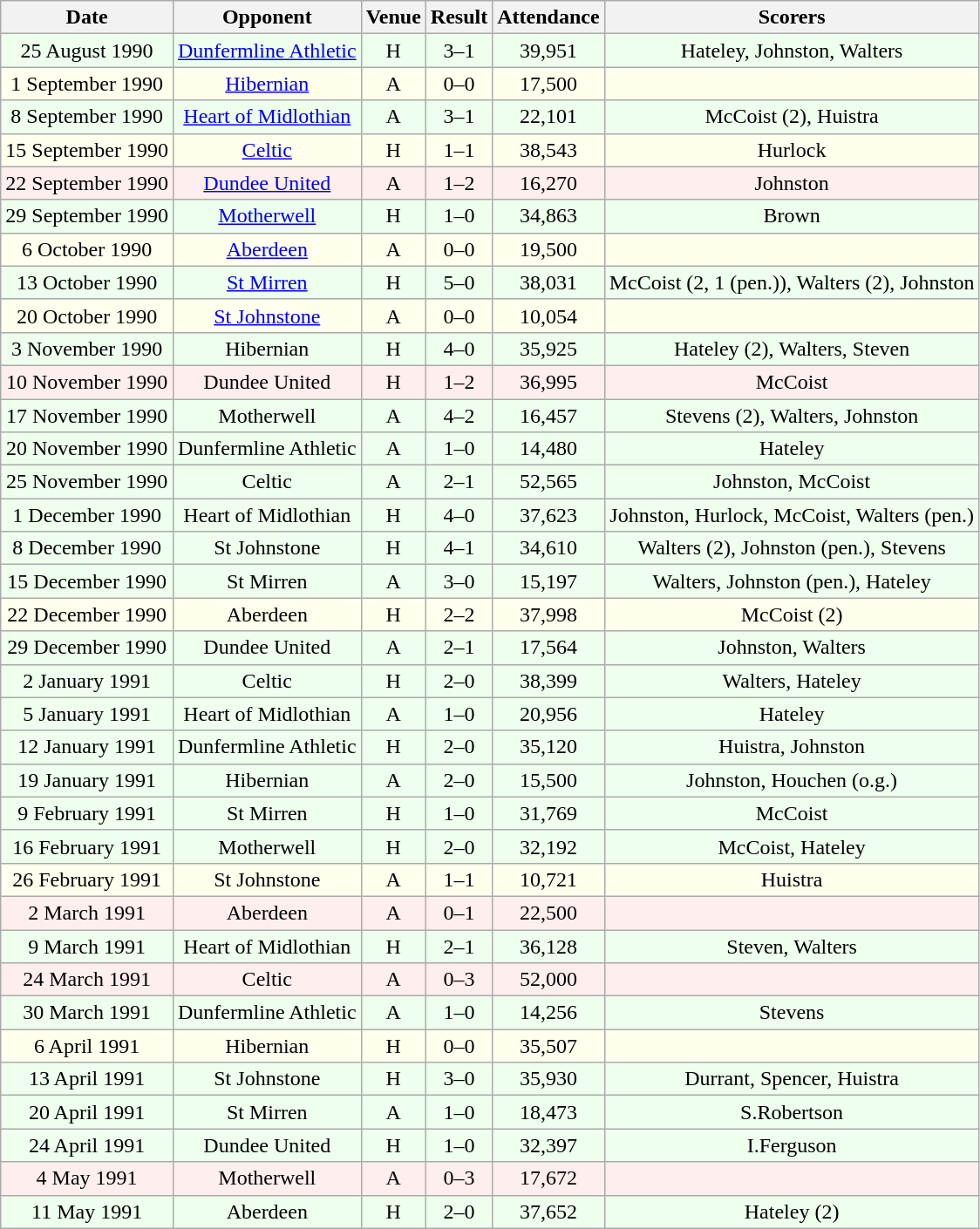<table class="wikitable sortable" style="font-size:100%; text-align:center">
<tr>
<th>Date</th>
<th>Opponent</th>
<th>Venue</th>
<th>Result</th>
<th>Attendance</th>
<th>Scorers</th>
</tr>
<tr bgcolor = "#EEFFEE">
<td>25 August 1990</td>
<td><a href='#'>Dunfermline Athletic</a></td>
<td>H</td>
<td>3–1</td>
<td>39,951</td>
<td>Hateley, Johnston, Walters</td>
</tr>
<tr bgcolor = "#FFFFEE">
<td>1 September 1990</td>
<td><a href='#'>Hibernian</a></td>
<td>A</td>
<td>0–0</td>
<td>17,500</td>
<td></td>
</tr>
<tr bgcolor = "#EEFFEE">
<td>8 September 1990</td>
<td><a href='#'>Heart of Midlothian</a></td>
<td>A</td>
<td>3–1</td>
<td>22,101</td>
<td>McCoist (2), Huistra</td>
</tr>
<tr bgcolor = "#FFFFEE">
<td>15 September 1990</td>
<td><a href='#'>Celtic</a></td>
<td>H</td>
<td>1–1</td>
<td>38,543</td>
<td>Hurlock</td>
</tr>
<tr bgcolor = "#FFEEEE">
<td>22 September 1990</td>
<td><a href='#'>Dundee United</a></td>
<td>A</td>
<td>1–2</td>
<td>16,270</td>
<td>Johnston</td>
</tr>
<tr bgcolor = "#EEFFEE">
<td>29 September 1990</td>
<td><a href='#'>Motherwell</a></td>
<td>H</td>
<td>1–0</td>
<td>34,863</td>
<td>Brown</td>
</tr>
<tr bgcolor = "#FFFFEE">
<td>6 October 1990</td>
<td><a href='#'>Aberdeen</a></td>
<td>A</td>
<td>0–0</td>
<td>19,500</td>
<td></td>
</tr>
<tr bgcolor = "#EEFFEE">
<td>13 October 1990</td>
<td><a href='#'>St Mirren</a></td>
<td>H</td>
<td>5–0</td>
<td>38,031</td>
<td>McCoist (2, 1 (pen.)), Walters (2), Johnston</td>
</tr>
<tr bgcolor = "#FFFFEE">
<td>20 October 1990</td>
<td><a href='#'>St Johnstone</a></td>
<td>A</td>
<td>0–0</td>
<td>10,054</td>
<td></td>
</tr>
<tr bgcolor = "#EEFFEE">
<td>3 November 1990</td>
<td>Hibernian</td>
<td>H</td>
<td>4–0</td>
<td>35,925</td>
<td>Hateley (2), Walters, Steven</td>
</tr>
<tr bgcolor = "#FFEEEE">
<td>10 November 1990</td>
<td>Dundee United</td>
<td>H</td>
<td>1–2</td>
<td>36,995</td>
<td>McCoist</td>
</tr>
<tr bgcolor = "#EEFFEE">
<td>17 November 1990</td>
<td>Motherwell</td>
<td>A</td>
<td>4–2</td>
<td>16,457</td>
<td>Stevens (2), Walters, Johnston</td>
</tr>
<tr bgcolor = "#EEFFEE">
<td>20 November 1990</td>
<td>Dunfermline Athletic</td>
<td>A</td>
<td>1–0</td>
<td>14,480</td>
<td>Hateley</td>
</tr>
<tr bgcolor = "#EEFFEE">
<td>25 November 1990</td>
<td>Celtic</td>
<td>A</td>
<td>2–1</td>
<td>52,565</td>
<td>Johnston, McCoist</td>
</tr>
<tr bgcolor = "#EEFFEE">
<td>1 December 1990</td>
<td>Heart of Midlothian</td>
<td>H</td>
<td>4–0</td>
<td>37,623</td>
<td>Johnston, Hurlock, McCoist, Walters (pen.)</td>
</tr>
<tr bgcolor = "#EEFFEE">
<td>8 December 1990</td>
<td>St Johnstone</td>
<td>H</td>
<td>4–1</td>
<td>34,610</td>
<td>Walters (2), Johnston (pen.), Stevens</td>
</tr>
<tr bgcolor = "#EEFFEE">
<td>15 December 1990</td>
<td>St Mirren</td>
<td>A</td>
<td>3–0</td>
<td>15,197</td>
<td>Walters, Johnston (pen.), Hateley</td>
</tr>
<tr bgcolor = "#FFFFEE">
<td>22 December 1990</td>
<td>Aberdeen</td>
<td>H</td>
<td>2–2</td>
<td>37,998</td>
<td>McCoist (2)</td>
</tr>
<tr bgcolor = "#EEFFEE">
<td>29 December 1990</td>
<td>Dundee United</td>
<td>A</td>
<td>2–1</td>
<td>17,564</td>
<td>Johnston, Walters</td>
</tr>
<tr bgcolor = "#EEFFEE">
<td>2 January 1991</td>
<td>Celtic</td>
<td>H</td>
<td>2–0</td>
<td>38,399</td>
<td>Walters, Hateley</td>
</tr>
<tr bgcolor = "#EEFFEE">
<td>5 January 1991</td>
<td>Heart of Midlothian</td>
<td>A</td>
<td>1–0</td>
<td>20,956</td>
<td>Hateley</td>
</tr>
<tr bgcolor = "#EEFFEE">
<td>12 January 1991</td>
<td>Dunfermline Athletic</td>
<td>H</td>
<td>2–0</td>
<td>35,120</td>
<td>Huistra, Johnston</td>
</tr>
<tr bgcolor = "#EEFFEE">
<td>19 January 1991</td>
<td>Hibernian</td>
<td>A</td>
<td>2–0</td>
<td>15,500</td>
<td>Johnston, Houchen (o.g.)</td>
</tr>
<tr bgcolor = "#EEFFEE">
<td>9 February 1991</td>
<td>St Mirren</td>
<td>H</td>
<td>1–0</td>
<td>31,769</td>
<td>McCoist</td>
</tr>
<tr bgcolor = "#EEFFEE">
<td>16 February 1991</td>
<td>Motherwell</td>
<td>H</td>
<td>2–0</td>
<td>32,192</td>
<td>McCoist, Hateley</td>
</tr>
<tr bgcolor = "#FFFFEE">
<td>26 February 1991</td>
<td>St Johnstone</td>
<td>A</td>
<td>1–1</td>
<td>10,721</td>
<td>Huistra</td>
</tr>
<tr bgcolor = "#FFEEEE">
<td>2 March 1991</td>
<td>Aberdeen</td>
<td>A</td>
<td>0–1</td>
<td>22,500</td>
<td></td>
</tr>
<tr bgcolor = "#EEFFEE">
<td>9 March 1991</td>
<td>Heart of Midlothian</td>
<td>H</td>
<td>2–1</td>
<td>36,128</td>
<td>Steven, Walters</td>
</tr>
<tr bgcolor = "#FFEEEE">
<td>24 March 1991</td>
<td>Celtic</td>
<td>A</td>
<td>0–3</td>
<td>52,000</td>
<td></td>
</tr>
<tr bgcolor = "#EEFFEE">
<td>30 March 1991</td>
<td>Dunfermline Athletic</td>
<td>A</td>
<td>1–0</td>
<td>14,256</td>
<td>Stevens</td>
</tr>
<tr bgcolor = "#FFFFEE">
<td>6 April 1991</td>
<td>Hibernian</td>
<td>H</td>
<td>0–0</td>
<td>35,507</td>
<td></td>
</tr>
<tr bgcolor = "#EEFFEE">
<td>13 April 1991</td>
<td>St Johnstone</td>
<td>H</td>
<td>3–0</td>
<td>35,930</td>
<td>Durrant, Spencer, Huistra</td>
</tr>
<tr bgcolor = "#EEFFEE">
<td>20 April 1991</td>
<td>St Mirren</td>
<td>A</td>
<td>1–0</td>
<td>18,473</td>
<td>S.Robertson</td>
</tr>
<tr bgcolor = "#EEFFEE">
<td>24 April 1991</td>
<td>Dundee United</td>
<td>H</td>
<td>1–0</td>
<td>32,397</td>
<td>I.Ferguson</td>
</tr>
<tr bgcolor = "#FFEEEE">
<td>4 May 1991</td>
<td>Motherwell</td>
<td>A</td>
<td>0–3</td>
<td>17,672</td>
<td></td>
</tr>
<tr bgcolor = "#EEFFEE">
<td>11 May 1991</td>
<td>Aberdeen</td>
<td>H</td>
<td>2–0</td>
<td>37,652</td>
<td>Hateley (2)</td>
</tr>
</table>
